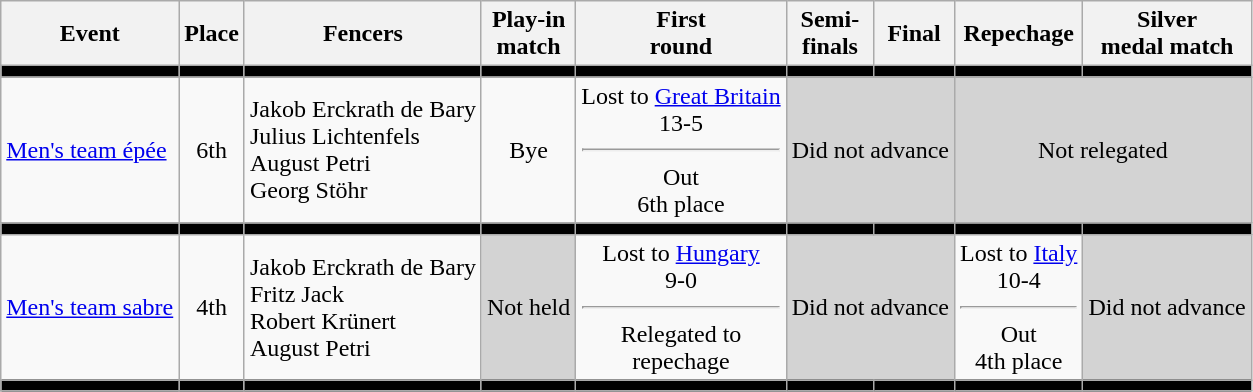<table class=wikitable>
<tr>
<th>Event</th>
<th>Place</th>
<th>Fencers</th>
<th>Play-in <br> match</th>
<th>First <br> round</th>
<th>Semi-<br>finals</th>
<th>Final</th>
<th>Repechage</th>
<th>Silver <br> medal match</th>
</tr>
<tr bgcolor=black>
<td></td>
<td></td>
<td></td>
<td></td>
<td></td>
<td></td>
<td></td>
<td></td>
<td></td>
</tr>
<tr align=center>
<td align=left><a href='#'>Men's team épée</a></td>
<td>6th</td>
<td align=left>Jakob Erckrath de Bary <br> Julius Lichtenfels <br> August Petri <br> Georg Stöhr</td>
<td>Bye</td>
<td>Lost to <a href='#'>Great Britain</a> <br> 13-5 <hr> Out <br> 6th place</td>
<td colspan=2 bgcolor=lightgray>Did not advance</td>
<td colspan=2 bgcolor=lightgray>Not relegated</td>
</tr>
<tr bgcolor=black>
<td></td>
<td></td>
<td></td>
<td></td>
<td></td>
<td></td>
<td></td>
<td></td>
<td></td>
</tr>
<tr align=center>
<td align=left><a href='#'>Men's team sabre</a></td>
<td>4th</td>
<td align=left>Jakob Erckrath de Bary <br> Fritz Jack <br> Robert Krünert <br> August Petri</td>
<td bgcolor=lightgray>Not held</td>
<td>Lost to <a href='#'>Hungary</a> <br> 9-0 <hr> Relegated to <br> repechage</td>
<td colspan=2 bgcolor=lightgray>Did not advance</td>
<td>Lost to <a href='#'>Italy</a> <br> 10-4 <hr> Out <br> 4th place</td>
<td bgcolor=lightgray>Did not advance</td>
</tr>
<tr bgcolor=black>
<td></td>
<td></td>
<td></td>
<td></td>
<td></td>
<td></td>
<td></td>
<td></td>
<td></td>
</tr>
</table>
